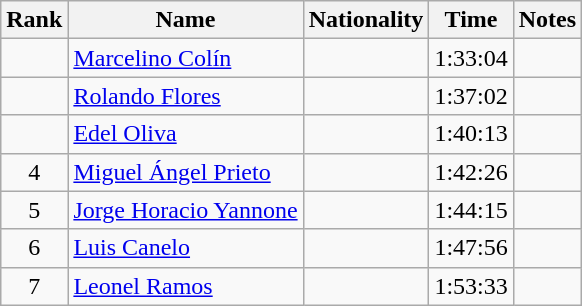<table class="wikitable sortable" style="text-align:center">
<tr>
<th>Rank</th>
<th>Name</th>
<th>Nationality</th>
<th>Time</th>
<th>Notes</th>
</tr>
<tr>
<td align=center></td>
<td align=left><a href='#'>Marcelino Colín</a></td>
<td align=left></td>
<td>1:33:04</td>
<td></td>
</tr>
<tr>
<td align=center></td>
<td align=left><a href='#'>Rolando Flores</a></td>
<td align=left></td>
<td>1:37:02</td>
<td></td>
</tr>
<tr>
<td align=center></td>
<td align=left><a href='#'>Edel Oliva</a></td>
<td align=left></td>
<td>1:40:13</td>
<td></td>
</tr>
<tr>
<td align=center>4</td>
<td align=left><a href='#'>Miguel Ángel Prieto</a></td>
<td align=left></td>
<td>1:42:26</td>
<td></td>
</tr>
<tr>
<td align=center>5</td>
<td align=left><a href='#'>Jorge Horacio Yannone</a></td>
<td align=left></td>
<td>1:44:15</td>
<td></td>
</tr>
<tr>
<td align=center>6</td>
<td align=left><a href='#'>Luis Canelo</a></td>
<td align=left></td>
<td>1:47:56</td>
<td></td>
</tr>
<tr>
<td align=center>7</td>
<td align=left><a href='#'>Leonel Ramos</a></td>
<td align=left></td>
<td>1:53:33</td>
<td></td>
</tr>
</table>
